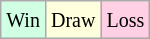<table class="wikitable">
<tr>
<td style="background:#d0ffe3;"><small>Win</small></td>
<td style="background:#ffd;"><small>Draw</small></td>
<td style="background:#ffd0e3;"><small>Loss</small></td>
</tr>
</table>
